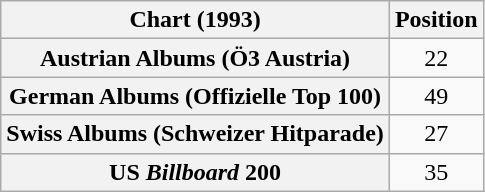<table class="wikitable sortable plainrowheaders" style="text-align:center">
<tr>
<th scope="col">Chart (1993)</th>
<th scope="col">Position</th>
</tr>
<tr>
<th scope="row">Austrian Albums (Ö3 Austria)</th>
<td>22</td>
</tr>
<tr>
<th scope="row">German Albums (Offizielle Top 100)</th>
<td>49</td>
</tr>
<tr>
<th scope="row">Swiss Albums (Schweizer Hitparade)</th>
<td>27</td>
</tr>
<tr>
<th scope="row">US <em>Billboard</em> 200</th>
<td>35</td>
</tr>
</table>
